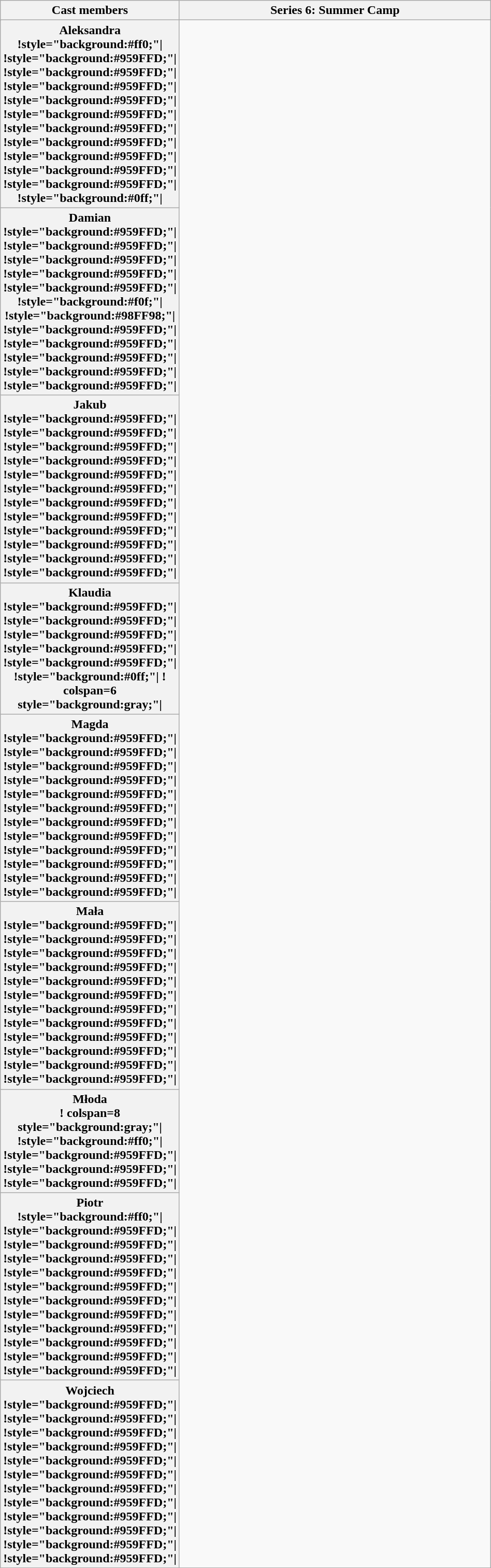<table class="wikitable" style="text-align:center; width:50%;">
<tr>
<th rowspan=2 style="width:15%;">Cast members</th>
<th colspan=12 style="text-align:center;">Series 6: Summer Camp</th>
</tr>
<tr>
</tr>
<tr>
<th>Aleksandra<br>!style="background:#ff0;"|
!style="background:#959FFD;"|
!style="background:#959FFD;"|
!style="background:#959FFD;"|
!style="background:#959FFD;"|
!style="background:#959FFD;"|
!style="background:#959FFD;"|
!style="background:#959FFD;"|
!style="background:#959FFD;"|
!style="background:#959FFD;"|
!style="background:#959FFD;"|
!style="background:#0ff;"|</th>
</tr>
<tr>
<th>Damian<br>!style="background:#959FFD;"|
!style="background:#959FFD;"|
!style="background:#959FFD;"|
!style="background:#959FFD;"|
!style="background:#959FFD;"|
!style="background:#f0f;"|
!style="background:#98FF98;"|
!style="background:#959FFD;"|
!style="background:#959FFD;"|
!style="background:#959FFD;"|
!style="background:#959FFD;"|
!style="background:#959FFD;"|</th>
</tr>
<tr>
<th>Jakub<br>!style="background:#959FFD;"|
!style="background:#959FFD;"|
!style="background:#959FFD;"|
!style="background:#959FFD;"|
!style="background:#959FFD;"|
!style="background:#959FFD;"|
!style="background:#959FFD;"|
!style="background:#959FFD;"|
!style="background:#959FFD;"|
!style="background:#959FFD;"|
!style="background:#959FFD;"|
!style="background:#959FFD;"|</th>
</tr>
<tr>
<th>Klaudia<br>!style="background:#959FFD;"|
!style="background:#959FFD;"|
!style="background:#959FFD;"|
!style="background:#959FFD;"|
!style="background:#959FFD;"|
!style="background:#0ff;"|
! colspan=6 style="background:gray;"|</th>
</tr>
<tr>
<th>Magda<br>!style="background:#959FFD;"|
!style="background:#959FFD;"|
!style="background:#959FFD;"|
!style="background:#959FFD;"|
!style="background:#959FFD;"|
!style="background:#959FFD;"|
!style="background:#959FFD;"|
!style="background:#959FFD;"|
!style="background:#959FFD;"|
!style="background:#959FFD;"|
!style="background:#959FFD;"|
!style="background:#959FFD;"|</th>
</tr>
<tr>
<th>Mała<br>!style="background:#959FFD;"|
!style="background:#959FFD;"|
!style="background:#959FFD;"|
!style="background:#959FFD;"|
!style="background:#959FFD;"|
!style="background:#959FFD;"|
!style="background:#959FFD;"|
!style="background:#959FFD;"|
!style="background:#959FFD;"|
!style="background:#959FFD;"|
!style="background:#959FFD;"|
!style="background:#959FFD;"|</th>
</tr>
<tr>
<th>Młoda<br>! colspan=8 style="background:gray;"|
!style="background:#ff0;"|
!style="background:#959FFD;"|
!style="background:#959FFD;"|
!style="background:#959FFD;"|</th>
</tr>
<tr>
<th>Piotr<br>!style="background:#ff0;"|
!style="background:#959FFD;"|
!style="background:#959FFD;"|
!style="background:#959FFD;"|
!style="background:#959FFD;"|
!style="background:#959FFD;"|
!style="background:#959FFD;"|
!style="background:#959FFD;"|
!style="background:#959FFD;"|
!style="background:#959FFD;"|
!style="background:#959FFD;"|
!style="background:#959FFD;"|</th>
</tr>
<tr>
<th>Wojciech<br>!style="background:#959FFD;"|
!style="background:#959FFD;"|
!style="background:#959FFD;"|
!style="background:#959FFD;"|
!style="background:#959FFD;"|
!style="background:#959FFD;"|
!style="background:#959FFD;"|
!style="background:#959FFD;"|
!style="background:#959FFD;"|
!style="background:#959FFD;"|
!style="background:#959FFD;"|
!style="background:#959FFD;"|</th>
</tr>
<tr>
</tr>
</table>
